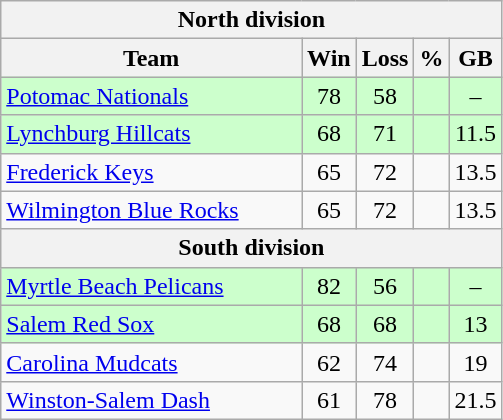<table class="wikitable">
<tr>
<th colspan="5">North division</th>
</tr>
<tr>
<th width="60%">Team</th>
<th>Win</th>
<th>Loss</th>
<th>%</th>
<th>GB</th>
</tr>
<tr align=center bgcolor=ccffcc>
<td align=left><a href='#'>Potomac Nationals</a></td>
<td>78</td>
<td>58</td>
<td></td>
<td>–</td>
</tr>
<tr align=center bgcolor=ccffcc>
<td align=left><a href='#'>Lynchburg Hillcats</a></td>
<td>68</td>
<td>71</td>
<td></td>
<td>11.5</td>
</tr>
<tr align=center>
<td align=left><a href='#'>Frederick Keys</a></td>
<td>65</td>
<td>72</td>
<td></td>
<td>13.5</td>
</tr>
<tr align=center>
<td align=left><a href='#'>Wilmington Blue Rocks</a></td>
<td>65</td>
<td>72</td>
<td></td>
<td>13.5</td>
</tr>
<tr>
<th colspan="5">South division</th>
</tr>
<tr align=center bgcolor=ccffcc>
<td align=left><a href='#'>Myrtle Beach Pelicans</a></td>
<td>82</td>
<td>56</td>
<td></td>
<td>–</td>
</tr>
<tr align=center bgcolor=ccffcc>
<td align=left><a href='#'>Salem Red Sox</a></td>
<td>68</td>
<td>68</td>
<td></td>
<td>13</td>
</tr>
<tr align=center>
<td align=left><a href='#'>Carolina Mudcats</a></td>
<td>62</td>
<td>74</td>
<td></td>
<td>19</td>
</tr>
<tr align=center>
<td align=left><a href='#'>Winston-Salem Dash</a></td>
<td>61</td>
<td>78</td>
<td></td>
<td>21.5</td>
</tr>
</table>
